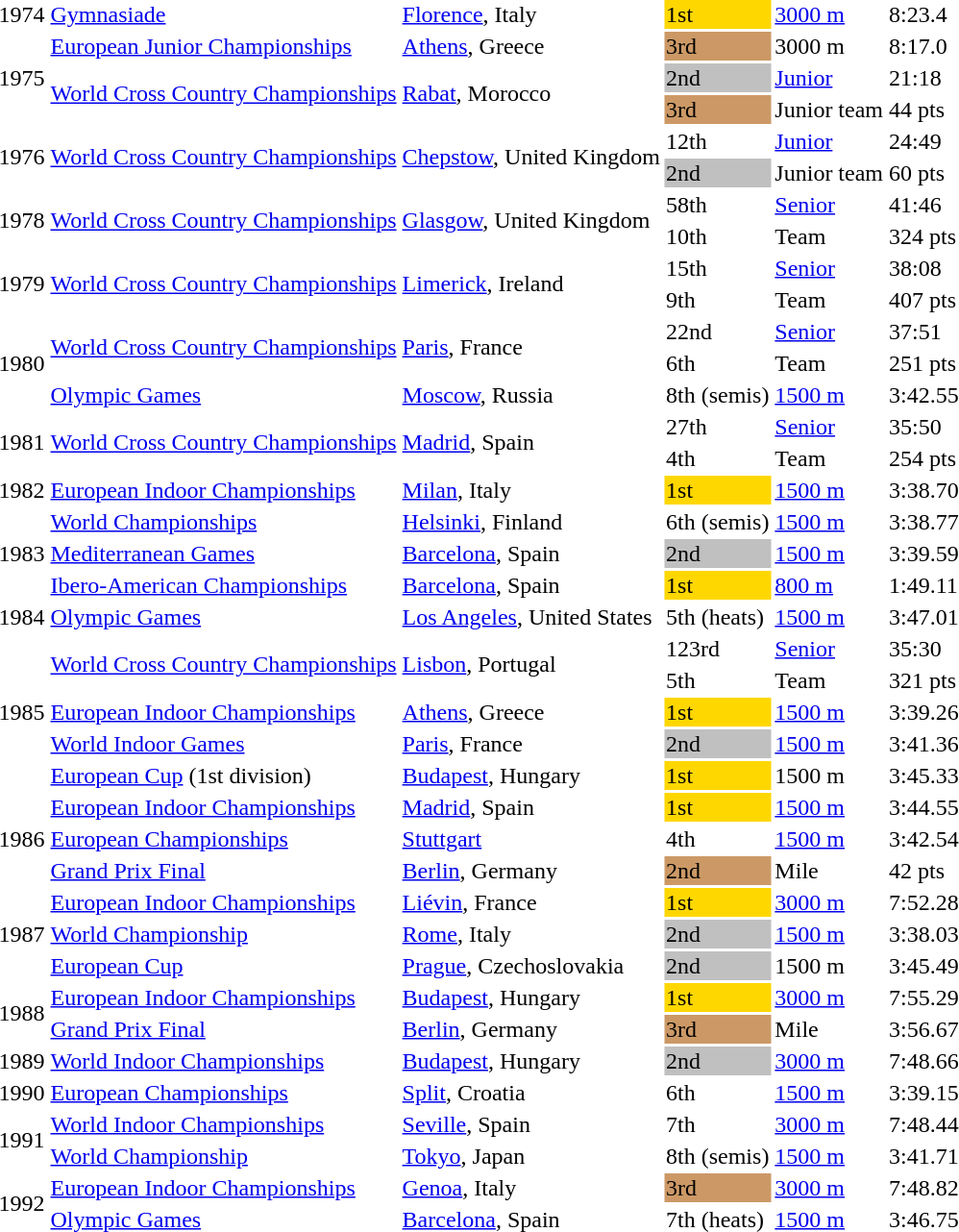<table>
<tr>
<td>1974</td>
<td><a href='#'>Gymnasiade</a></td>
<td><a href='#'>Florence</a>, Italy</td>
<td bgcolor=gold>1st</td>
<td><a href='#'>3000 m</a></td>
<td>8:23.4</td>
</tr>
<tr>
<td rowspan=3>1975</td>
<td><a href='#'>European Junior Championships</a></td>
<td><a href='#'>Athens</a>, Greece</td>
<td bgcolor=cc9966>3rd</td>
<td>3000 m</td>
<td>8:17.0</td>
</tr>
<tr>
<td rowspan=2><a href='#'>World Cross Country Championships</a></td>
<td rowspan=2><a href='#'>Rabat</a>, Morocco</td>
<td bgcolor=silver>2nd</td>
<td><a href='#'>Junior</a></td>
<td>21:18</td>
</tr>
<tr>
<td bgcolor=cc9966>3rd</td>
<td>Junior team</td>
<td>44 pts</td>
</tr>
<tr>
<td rowspan=2>1976</td>
<td rowspan=2><a href='#'>World Cross Country Championships</a></td>
<td rowspan=2><a href='#'>Chepstow</a>, United Kingdom</td>
<td>12th</td>
<td><a href='#'>Junior</a></td>
<td>24:49</td>
</tr>
<tr>
<td bgcolor=silver>2nd</td>
<td>Junior team</td>
<td>60 pts</td>
</tr>
<tr>
<td rowspan=2>1978</td>
<td rowspan=2><a href='#'>World Cross Country Championships</a></td>
<td rowspan=2><a href='#'>Glasgow</a>, United Kingdom</td>
<td>58th</td>
<td><a href='#'>Senior</a></td>
<td>41:46</td>
</tr>
<tr>
<td>10th</td>
<td>Team</td>
<td>324 pts</td>
</tr>
<tr>
<td rowspan=2>1979</td>
<td rowspan=2><a href='#'>World Cross Country Championships</a></td>
<td rowspan=2><a href='#'>Limerick</a>, Ireland</td>
<td>15th</td>
<td><a href='#'>Senior</a></td>
<td>38:08</td>
</tr>
<tr>
<td>9th</td>
<td>Team</td>
<td>407 pts</td>
</tr>
<tr>
<td rowspan=3>1980</td>
<td rowspan=2><a href='#'>World Cross Country Championships</a></td>
<td rowspan=2><a href='#'>Paris</a>, France</td>
<td>22nd</td>
<td><a href='#'>Senior</a></td>
<td>37:51</td>
</tr>
<tr>
<td>6th</td>
<td>Team</td>
<td>251 pts</td>
</tr>
<tr>
<td><a href='#'>Olympic Games</a></td>
<td><a href='#'>Moscow</a>, Russia</td>
<td>8th (semis)</td>
<td><a href='#'>1500 m</a></td>
<td>3:42.55</td>
</tr>
<tr>
<td rowspan=2>1981</td>
<td rowspan=2><a href='#'>World Cross Country Championships</a></td>
<td rowspan=2><a href='#'>Madrid</a>, Spain</td>
<td>27th</td>
<td><a href='#'>Senior</a></td>
<td>35:50</td>
</tr>
<tr>
<td>4th</td>
<td>Team</td>
<td>254 pts</td>
</tr>
<tr>
<td>1982</td>
<td><a href='#'>European Indoor Championships</a></td>
<td><a href='#'>Milan</a>, Italy</td>
<td bgcolor="gold">1st</td>
<td><a href='#'>1500 m</a></td>
<td>3:38.70</td>
</tr>
<tr>
<td rowspan=3>1983</td>
<td><a href='#'>World Championships</a></td>
<td><a href='#'>Helsinki</a>, Finland</td>
<td>6th (semis)</td>
<td><a href='#'>1500 m</a></td>
<td>3:38.77</td>
</tr>
<tr>
<td><a href='#'>Mediterranean Games</a></td>
<td><a href='#'>Barcelona</a>, Spain</td>
<td bgcolor="silver">2nd</td>
<td><a href='#'>1500 m</a></td>
<td>3:39.59</td>
</tr>
<tr>
<td><a href='#'>Ibero-American Championships</a></td>
<td><a href='#'>Barcelona</a>, Spain</td>
<td bgcolor="gold">1st</td>
<td><a href='#'>800 m</a></td>
<td>1:49.11</td>
</tr>
<tr>
<td>1984</td>
<td><a href='#'>Olympic Games</a></td>
<td><a href='#'>Los Angeles</a>, United States</td>
<td>5th (heats)</td>
<td><a href='#'>1500 m</a></td>
<td>3:47.01</td>
</tr>
<tr>
<td rowspan=5>1985</td>
<td rowspan=2><a href='#'>World Cross Country Championships</a></td>
<td rowspan=2><a href='#'>Lisbon</a>, Portugal</td>
<td>123rd</td>
<td><a href='#'>Senior</a></td>
<td>35:30</td>
</tr>
<tr>
<td>5th</td>
<td>Team</td>
<td>321 pts</td>
</tr>
<tr>
<td><a href='#'>European Indoor Championships</a></td>
<td><a href='#'>Athens</a>, Greece</td>
<td bgcolor="gold">1st</td>
<td><a href='#'>1500 m</a></td>
<td>3:39.26</td>
</tr>
<tr>
<td><a href='#'>World Indoor Games</a></td>
<td><a href='#'>Paris</a>, France</td>
<td bgcolor="silver">2nd</td>
<td><a href='#'>1500 m</a></td>
<td>3:41.36</td>
</tr>
<tr>
<td><a href='#'>European Cup</a> (1st division)</td>
<td><a href='#'>Budapest</a>, Hungary</td>
<td bgcolor="gold">1st</td>
<td>1500 m</td>
<td>3:45.33</td>
</tr>
<tr>
<td rowspan=3>1986</td>
<td><a href='#'>European Indoor Championships</a></td>
<td><a href='#'>Madrid</a>, Spain</td>
<td bgcolor="gold">1st</td>
<td><a href='#'>1500 m</a></td>
<td>3:44.55</td>
</tr>
<tr>
<td><a href='#'>European Championships</a></td>
<td><a href='#'>Stuttgart</a></td>
<td>4th</td>
<td><a href='#'>1500 m</a></td>
<td>3:42.54</td>
</tr>
<tr>
<td><a href='#'>Grand Prix Final</a></td>
<td><a href='#'>Berlin</a>, Germany</td>
<td bgcolor="cc9966">2nd</td>
<td>Mile</td>
<td>42 pts</td>
</tr>
<tr>
<td rowspan=3>1987</td>
<td><a href='#'>European Indoor Championships</a></td>
<td><a href='#'>Liévin</a>, France</td>
<td bgcolor="gold">1st</td>
<td><a href='#'>3000 m</a></td>
<td>7:52.28</td>
</tr>
<tr>
<td><a href='#'>World Championship</a></td>
<td><a href='#'>Rome</a>, Italy</td>
<td bgcolor="silver">2nd</td>
<td><a href='#'>1500 m</a></td>
<td>3:38.03</td>
</tr>
<tr>
<td><a href='#'>European Cup</a></td>
<td><a href='#'>Prague</a>, Czechoslovakia</td>
<td bgcolor="silver">2nd</td>
<td>1500 m</td>
<td>3:45.49</td>
</tr>
<tr>
<td rowspan=2>1988</td>
<td><a href='#'>European Indoor Championships</a></td>
<td><a href='#'>Budapest</a>, Hungary</td>
<td bgcolor="gold">1st</td>
<td><a href='#'>3000 m</a></td>
<td>7:55.29</td>
</tr>
<tr>
<td><a href='#'>Grand Prix Final</a></td>
<td><a href='#'>Berlin</a>, Germany</td>
<td bgcolor="cc9966">3rd</td>
<td>Mile</td>
<td>3:56.67</td>
</tr>
<tr>
<td>1989</td>
<td><a href='#'>World Indoor Championships</a></td>
<td><a href='#'>Budapest</a>, Hungary</td>
<td bgcolor="silver">2nd</td>
<td><a href='#'>3000 m</a></td>
<td>7:48.66</td>
</tr>
<tr>
<td>1990</td>
<td><a href='#'>European Championships</a></td>
<td><a href='#'>Split</a>, Croatia</td>
<td>6th</td>
<td><a href='#'>1500 m</a></td>
<td>3:39.15</td>
</tr>
<tr>
<td rowspan=2>1991</td>
<td><a href='#'>World Indoor Championships</a></td>
<td><a href='#'>Seville</a>, Spain</td>
<td>7th</td>
<td><a href='#'>3000 m</a></td>
<td>7:48.44</td>
</tr>
<tr>
<td><a href='#'>World Championship</a></td>
<td><a href='#'>Tokyo</a>, Japan</td>
<td>8th (semis)</td>
<td><a href='#'>1500 m</a></td>
<td>3:41.71</td>
</tr>
<tr>
<td rowspan=2>1992</td>
<td><a href='#'>European Indoor Championships</a></td>
<td><a href='#'>Genoa</a>, Italy</td>
<td bgcolor="cc9966">3rd</td>
<td><a href='#'>3000 m</a></td>
<td>7:48.82</td>
</tr>
<tr>
<td><a href='#'>Olympic Games</a></td>
<td><a href='#'>Barcelona</a>, Spain</td>
<td>7th (heats)</td>
<td><a href='#'>1500 m</a></td>
<td>3:46.75</td>
</tr>
</table>
